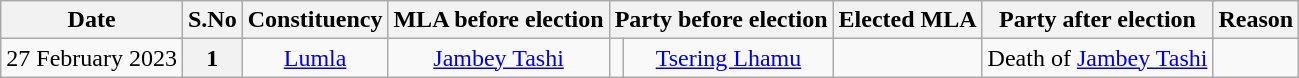<table class="wikitable sortable" style="text-align:center;">
<tr>
<th>Date</th>
<th>S.No</th>
<th>Constituency</th>
<th>MLA before election</th>
<th colspan="2">Party before election</th>
<th>Elected MLA</th>
<th colspan="2">Party after election</th>
<th>Reason</th>
</tr>
<tr>
<td>27 February 2023</td>
<th>1</th>
<td><a href='#'>Lumla</a></td>
<td><a href='#'>Jambey Tashi</a></td>
<td></td>
<td><a href='#'>Tsering Lhamu</a></td>
<td></td>
<td>Death of <a href='#'>Jambey Tashi</a></td>
</tr>
</table>
